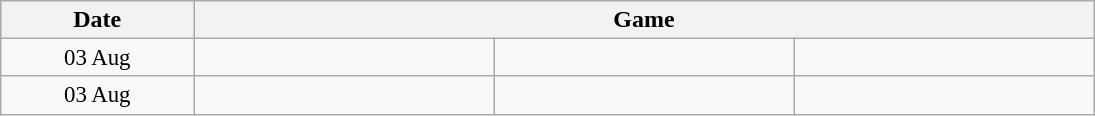<table width=730 class="wikitable">
<tr>
<th width=15%>Date</th>
<th width=70% colspan=3>Game</th>
</tr>
<tr style=font-size:95%>
<td align=center>03 Aug</td>
<td align=center><strong></strong></td>
<td></td>
<td></td>
</tr>
<tr style=font-size:95%>
<td align=center>03 Aug</td>
<td align=center><strong></strong></td>
<td></td>
<td></td>
</tr>
</table>
